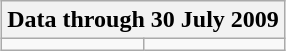<table class="wikitable" style="margin: 1em auto 1em auto">
<tr>
<th colspan=2>Data through 30 July 2009</th>
</tr>
<tr>
<td></td>
<td></td>
</tr>
</table>
